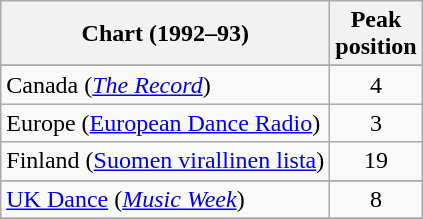<table class="wikitable sortable">
<tr>
<th>Chart (1992–93)</th>
<th>Peak<br>position</th>
</tr>
<tr>
</tr>
<tr>
</tr>
<tr>
<td align="left">Canada (<em><a href='#'>The Record</a></em>)</td>
<td align="center">4</td>
</tr>
<tr>
<td align="left">Europe (<a href='#'>European Dance Radio</a>)</td>
<td align="center">3</td>
</tr>
<tr>
<td align="left">Finland (<a href='#'>Suomen virallinen lista</a>)</td>
<td align="center">19</td>
</tr>
<tr>
</tr>
<tr>
</tr>
<tr>
</tr>
<tr>
</tr>
<tr>
</tr>
<tr>
</tr>
<tr>
</tr>
<tr>
</tr>
<tr>
</tr>
<tr>
<td align="left"><a href='#'>UK Dance</a> (<em><a href='#'>Music Week</a></em>)</td>
<td align="center">8</td>
</tr>
<tr>
</tr>
<tr>
</tr>
<tr>
</tr>
<tr>
</tr>
</table>
